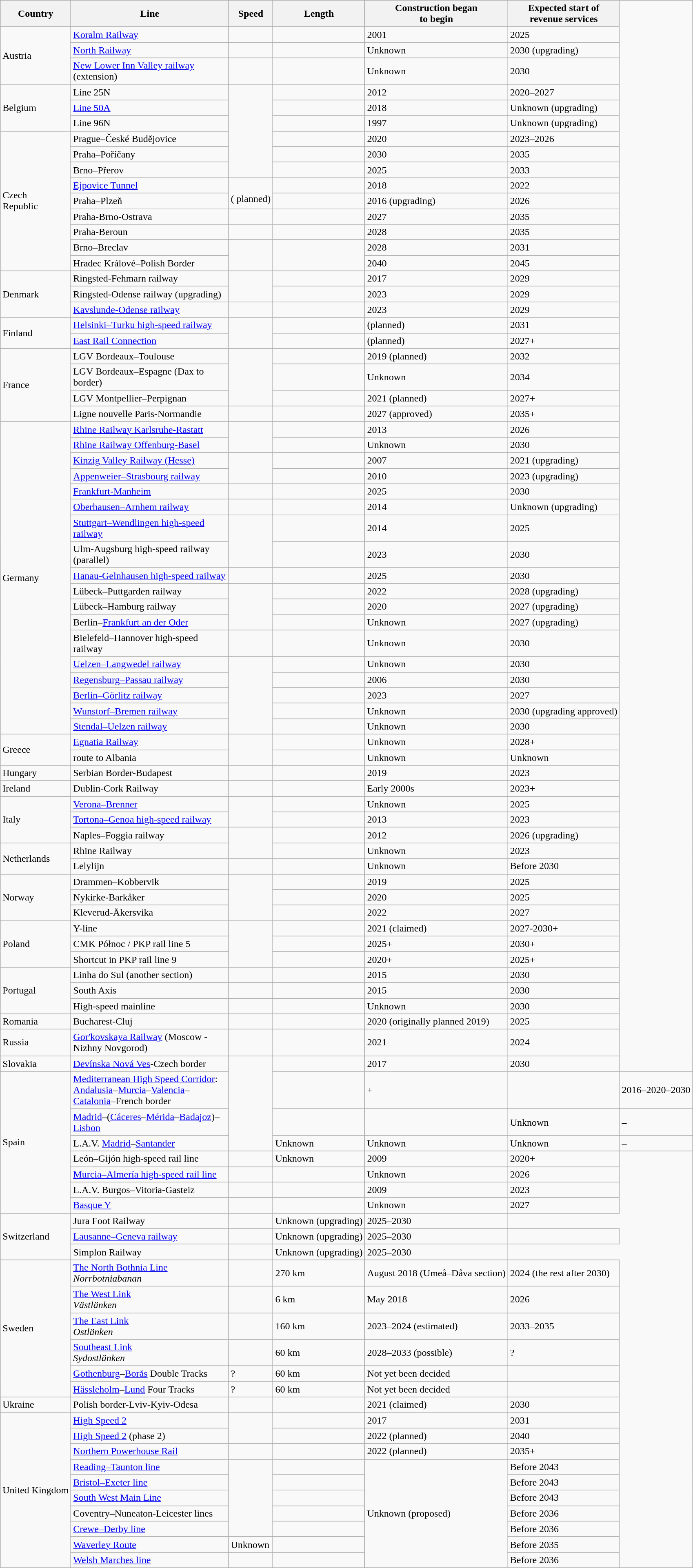<table class="wikitable sortable sticky-header">
<tr>
<th>Country</th>
<th width=250>Line</th>
<th>Speed</th>
<th>Length</th>
<th>Construction began<br>to begin</th>
<th>Expected start of<br>revenue services</th>
</tr>
<tr>
<td rowspan="3">Austria</td>
<td><a href='#'>Koralm Railway</a></td>
<td></td>
<td></td>
<td>2001</td>
<td>2025</td>
</tr>
<tr>
<td><a href='#'>North Railway</a></td>
<td></td>
<td></td>
<td>Unknown</td>
<td>2030 (upgrading)</td>
</tr>
<tr>
<td><a href='#'>New Lower Inn Valley railway</a> (extension)</td>
<td></td>
<td></td>
<td>Unknown</td>
<td>2030</td>
</tr>
<tr>
<td rowspan="3">Belgium</td>
<td>Line 25N</td>
<td rowspan="6"></td>
<td></td>
<td>2012</td>
<td>2020–2027</td>
</tr>
<tr>
<td><a href='#'>Line 50A</a></td>
<td></td>
<td>2018</td>
<td>Unknown (upgrading)</td>
</tr>
<tr>
<td>Line 96N</td>
<td></td>
<td>1997</td>
<td>Unknown (upgrading)</td>
</tr>
<tr>
<td rowspan="9">Czech<br>Republic</td>
<td>Prague–České Budějovice</td>
<td></td>
<td>2020</td>
<td>2023–2026</td>
</tr>
<tr>
<td>Praha–Poříčany</td>
<td></td>
<td>2030</td>
<td>2035</td>
</tr>
<tr>
<td>Brno–Přerov</td>
<td></td>
<td>2025</td>
<td>2033</td>
</tr>
<tr>
<td><a href='#'>Ejpovice Tunnel</a></td>
<td rowspan="2"><br>( planned)</td>
<td></td>
<td>2018</td>
<td>2022</td>
</tr>
<tr>
<td>Praha–Plzeň</td>
<td></td>
<td>2016 (upgrading)</td>
<td>2026</td>
</tr>
<tr>
<td>Praha-Brno-Ostrava</td>
<td></td>
<td></td>
<td>2027</td>
<td>2035</td>
</tr>
<tr>
<td>Praha-Beroun</td>
<td></td>
<td></td>
<td>2028</td>
<td>2035</td>
</tr>
<tr>
<td>Brno–Breclav</td>
<td rowspan="2"></td>
<td rowspan="2"></td>
<td>2028</td>
<td>2031</td>
</tr>
<tr>
<td>Hradec Králové–Polish Border</td>
<td>2040</td>
<td>2045</td>
</tr>
<tr>
<td rowspan="3">Denmark</td>
<td>Ringsted-Fehmarn railway</td>
<td rowspan="2"></td>
<td></td>
<td>2017</td>
<td>2029</td>
</tr>
<tr>
<td>Ringsted-Odense railway (upgrading)</td>
<td></td>
<td>2023</td>
<td>2029</td>
</tr>
<tr>
<td><a href='#'>Kavslunde-Odense railway</a></td>
<td></td>
<td></td>
<td>2023</td>
<td>2029</td>
</tr>
<tr>
<td rowspan="2">Finland</td>
<td><a href='#'>Helsinki–Turku high-speed railway</a></td>
<td rowspan="2"></td>
<td></td>
<td>(planned)</td>
<td>2031</td>
</tr>
<tr>
<td><a href='#'>East Rail Connection</a></td>
<td></td>
<td>(planned)</td>
<td>2027+</td>
</tr>
<tr>
<td rowspan="4">France</td>
<td>LGV Bordeaux–Toulouse</td>
<td rowspan="3"></td>
<td></td>
<td>2019 (planned)</td>
<td>2032</td>
</tr>
<tr>
<td>LGV Bordeaux–Espagne (Dax to border)</td>
<td></td>
<td>Unknown</td>
<td>2034</td>
</tr>
<tr>
<td>LGV Montpellier–Perpignan</td>
<td></td>
<td>2021 (planned)</td>
<td>2027+</td>
</tr>
<tr>
<td>Ligne nouvelle Paris-Normandie</td>
<td></td>
<td></td>
<td>2027 (approved)</td>
<td>2035+</td>
</tr>
<tr>
<td rowspan="18">Germany</td>
<td><a href='#'>Rhine Railway Karlsruhe-Rastatt</a></td>
<td rowspan="2"></td>
<td></td>
<td>2013</td>
<td>2026</td>
</tr>
<tr>
<td><a href='#'>Rhine Railway Offenburg-Basel</a></td>
<td></td>
<td>Unknown</td>
<td>2030</td>
</tr>
<tr>
<td><a href='#'>Kinzig Valley Railway (Hesse)</a></td>
<td rowspan="2"></td>
<td></td>
<td>2007</td>
<td>2021 (upgrading)</td>
</tr>
<tr>
<td><a href='#'>Appenweier–Strasbourg railway</a></td>
<td></td>
<td>2010</td>
<td>2023 (upgrading)</td>
</tr>
<tr>
<td><a href='#'>Frankfurt-Manheim</a></td>
<td></td>
<td></td>
<td>2025</td>
<td>2030</td>
</tr>
<tr>
<td><a href='#'>Oberhausen–Arnhem railway</a></td>
<td></td>
<td></td>
<td>2014</td>
<td>Unknown (upgrading)</td>
</tr>
<tr>
<td><a href='#'>Stuttgart–Wendlingen high-speed railway</a></td>
<td rowspan="2"></td>
<td></td>
<td>2014</td>
<td>2025</td>
</tr>
<tr>
<td>Ulm-Augsburg high-speed railway (parallel)</td>
<td></td>
<td>2023</td>
<td>2030</td>
</tr>
<tr>
<td><a href='#'>Hanau-Gelnhausen high-speed railway</a></td>
<td></td>
<td></td>
<td>2025</td>
<td>2030</td>
</tr>
<tr>
<td>Lübeck–Puttgarden railway</td>
<td rowspan="3"></td>
<td></td>
<td>2022</td>
<td>2028 (upgrading)</td>
</tr>
<tr>
<td>Lübeck–Hamburg railway</td>
<td></td>
<td>2020</td>
<td>2027 (upgrading)</td>
</tr>
<tr>
<td>Berlin–<a href='#'>Frankfurt an der Oder</a></td>
<td></td>
<td>Unknown</td>
<td>2027 (upgrading)</td>
</tr>
<tr>
<td>Bielefeld–Hannover high-speed railway</td>
<td></td>
<td></td>
<td>Unknown</td>
<td>2030</td>
</tr>
<tr>
<td><a href='#'>Uelzen–Langwedel railway</a></td>
<td rowspan="5"></td>
<td></td>
<td>Unknown</td>
<td>2030</td>
</tr>
<tr>
<td><a href='#'>Regensburg–Passau railway</a></td>
<td></td>
<td>2006</td>
<td>2030</td>
</tr>
<tr>
<td><a href='#'>Berlin–Görlitz railway</a></td>
<td></td>
<td>2023</td>
<td>2027</td>
</tr>
<tr>
<td><a href='#'>Wunstorf–Bremen railway</a></td>
<td></td>
<td>Unknown</td>
<td>2030 (upgrading approved)</td>
</tr>
<tr>
<td><a href='#'>Stendal–Uelzen railway</a></td>
<td></td>
<td>Unknown</td>
<td>2030</td>
</tr>
<tr>
<td rowspan="2">Greece</td>
<td><a href='#'>Egnatia Railway</a></td>
<td rowspan="2"></td>
<td></td>
<td>Unknown</td>
<td>2028+</td>
</tr>
<tr>
<td>route to Albania</td>
<td></td>
<td>Unknown</td>
<td>Unknown</td>
</tr>
<tr>
<td>Hungary</td>
<td>Serbian Border-Budapest</td>
<td></td>
<td></td>
<td>2019</td>
<td>2023</td>
</tr>
<tr>
<td>Ireland</td>
<td>Dublin-Cork Railway</td>
<td></td>
<td></td>
<td>Early 2000s</td>
<td>2023+</td>
</tr>
<tr>
<td rowspan="3">Italy</td>
<td><a href='#'>Verona–Brenner</a></td>
<td rowspan="2"></td>
<td></td>
<td>Unknown</td>
<td>2025</td>
</tr>
<tr>
<td><a href='#'>Tortona–Genoa high-speed railway</a></td>
<td></td>
<td>2013</td>
<td>2023</td>
</tr>
<tr>
<td>Naples–Foggia railway</td>
<td rowspan="2"></td>
<td></td>
<td>2012</td>
<td>2026 (upgrading)</td>
</tr>
<tr>
<td rowspan="2">Netherlands</td>
<td>Rhine Railway</td>
<td></td>
<td>Unknown</td>
<td>2023</td>
</tr>
<tr>
<td>Lelylijn</td>
<td></td>
<td></td>
<td>Unknown</td>
<td>Before 2030</td>
</tr>
<tr>
<td rowspan="3">Norway</td>
<td>Drammen–Kobbervik</td>
<td rowspan="3"></td>
<td></td>
<td>2019</td>
<td>2025</td>
</tr>
<tr>
<td>Nykirke-Barkåker</td>
<td></td>
<td>2020</td>
<td>2025</td>
</tr>
<tr>
<td>Kleverud-Åkersvika</td>
<td></td>
<td>2022</td>
<td>2027</td>
</tr>
<tr>
<td rowspan="3">Poland</td>
<td>Y-line</td>
<td rowspan="3"></td>
<td></td>
<td>2021 (claimed)</td>
<td>2027-2030+</td>
</tr>
<tr>
<td>CMK Północ / PKP rail line 5</td>
<td></td>
<td>2025+</td>
<td>2030+</td>
</tr>
<tr>
<td>Shortcut in PKP rail line 9</td>
<td></td>
<td>2020+</td>
<td>2025+</td>
</tr>
<tr>
<td rowspan="3">Portugal</td>
<td>Linha do Sul (another section)</td>
<td></td>
<td></td>
<td>2015</td>
<td>2030</td>
</tr>
<tr>
<td>South Axis</td>
<td></td>
<td></td>
<td>2015</td>
<td>2030</td>
</tr>
<tr>
<td>High-speed mainline</td>
<td></td>
<td></td>
<td>Unknown</td>
<td>2030</td>
</tr>
<tr>
<td>Romania</td>
<td>Bucharest-Cluj</td>
<td></td>
<td></td>
<td>2020 (originally planned 2019)</td>
<td>2025</td>
</tr>
<tr>
<td>Russia</td>
<td><a href='#'>Gor'kovskaya Railway</a> (Moscow - Nizhny Novgorod)</td>
<td></td>
<td></td>
<td>2021</td>
<td>2024</td>
</tr>
<tr>
<td>Slovakia</td>
<td><a href='#'>Devínska Nová Ves</a>-Czech border</td>
<td rowspan="4"></td>
<td></td>
<td>2017</td>
<td>2030</td>
</tr>
<tr>
<td rowspan="7">Spain</td>
<td><a href='#'>Mediterranean High Speed Corridor</a>: <a href='#'>Andalusia</a>–<a href='#'>Murcia</a>–<a href='#'>Valencia</a>–<a href='#'>Catalonia</a>–French border</td>
<td></td>
<td>+</td>
<td></td>
<td>2016–2020–2030</td>
</tr>
<tr>
<td><a href='#'>Madrid</a>–(<a href='#'>Cáceres</a>–<a href='#'>Mérida</a>–<a href='#'>Badajoz</a>)–<a href='#'>Lisbon</a></td>
<td></td>
<td></td>
<td>Unknown</td>
<td>–</td>
</tr>
<tr>
<td>L.A.V. <a href='#'>Madrid</a>–<a href='#'>Santander</a></td>
<td>Unknown</td>
<td>Unknown</td>
<td>Unknown</td>
<td>–</td>
</tr>
<tr>
<td>León–Gijón high-speed rail line</td>
<td></td>
<td>Unknown</td>
<td>2009</td>
<td>2020+</td>
</tr>
<tr>
<td><a href='#'>Murcia–Almería high-speed rail line</a></td>
<td></td>
<td></td>
<td>Unknown</td>
<td>2026</td>
</tr>
<tr>
<td>L.A.V. Burgos–Vitoria-Gasteiz</td>
<td></td>
<td></td>
<td>2009</td>
<td>2023</td>
</tr>
<tr>
<td><a href='#'>Basque Y</a></td>
<td></td>
<td></td>
<td>Unknown</td>
<td>2027</td>
</tr>
<tr>
<td rowspan="3">Switzerland</td>
<td>Jura Foot Railway</td>
<td></td>
<td>Unknown (upgrading)</td>
<td>2025–2030</td>
</tr>
<tr>
<td><a href='#'>Lausanne–Geneva railway</a></td>
<td></td>
<td>Unknown (upgrading)</td>
<td>2025–2030</td>
<td></td>
</tr>
<tr>
<td>Simplon Railway</td>
<td></td>
<td>Unknown (upgrading)</td>
<td>2025–2030</td>
</tr>
<tr>
<td rowspan="6">Sweden</td>
<td><a href='#'>The North Bothnia Line</a><br><em>Norrbotniabanan</em></td>
<td></td>
<td>270 km</td>
<td>August 2018 (Umeå–Dåva section)</td>
<td>2024 (the rest after 2030)</td>
</tr>
<tr>
<td><a href='#'>The West Link</a><br><em>Västlänken</em></td>
<td></td>
<td>6 km</td>
<td>May 2018</td>
<td>2026</td>
</tr>
<tr>
<td><a href='#'>The East Link</a><br><em>Ostlänken</em></td>
<td></td>
<td>160 km</td>
<td>2023–2024 (estimated)</td>
<td>2033–2035</td>
</tr>
<tr>
<td><a href='#'>Southeast Link</a><br><em>Sydostlänken</em></td>
<td></td>
<td>60 km</td>
<td>2028–2033 (possible)</td>
<td>?</td>
</tr>
<tr>
<td><a href='#'>Gothenburg</a>–<a href='#'>Borås</a> Double Tracks</td>
<td>?</td>
<td>60 km</td>
<td>Not yet been decided</td>
<td></td>
</tr>
<tr>
<td><a href='#'>Hässleholm</a>–<a href='#'>Lund</a> Four Tracks</td>
<td>?</td>
<td>60 km</td>
<td>Not yet been decided</td>
<td></td>
</tr>
<tr>
<td>Ukraine</td>
<td>Polish border-Lviv-Kyiv-Odesa</td>
<td></td>
<td></td>
<td>2021 (claimed)</td>
<td>2030</td>
</tr>
<tr>
<td rowspan="10">United Kingdom</td>
<td><a href='#'>High Speed 2</a></td>
<td rowspan="2"></td>
<td></td>
<td>2017</td>
<td>2031</td>
</tr>
<tr>
<td><a href='#'>High Speed 2</a> (phase 2)</td>
<td></td>
<td>2022 (planned)</td>
<td>2040</td>
</tr>
<tr>
<td><a href='#'>Northern Powerhouse Rail</a></td>
<td></td>
<td></td>
<td>2022 (planned)</td>
<td>2035+</td>
</tr>
<tr>
<td><a href='#'>Reading–Taunton line</a></td>
<td rowspan="5"></td>
<td></td>
<td rowspan="7">Unknown (proposed)</td>
<td>Before 2043</td>
</tr>
<tr>
<td><a href='#'>Bristol–Exeter line</a></td>
<td></td>
<td>Before 2043</td>
</tr>
<tr>
<td><a href='#'>South West Main Line</a></td>
<td></td>
<td>Before 2043</td>
</tr>
<tr>
<td>Coventry–Nuneaton-Leicester lines</td>
<td></td>
<td>Before 2036</td>
</tr>
<tr>
<td><a href='#'>Crewe–Derby line</a></td>
<td></td>
<td>Before 2036</td>
</tr>
<tr>
<td><a href='#'>Waverley Route</a></td>
<td>Unknown</td>
<td></td>
<td>Before 2035</td>
</tr>
<tr>
<td><a href='#'>Welsh Marches line</a></td>
<td></td>
<td></td>
<td>Before 2036</td>
</tr>
</table>
